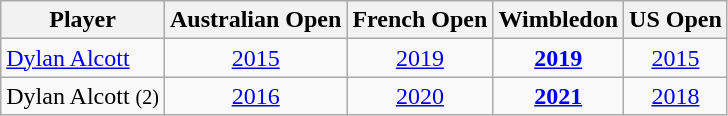<table class="wikitable sortable" style="text-align:center;">
<tr>
<th>Player</th>
<th>Australian Open</th>
<th>French Open</th>
<th>Wimbledon</th>
<th>US Open</th>
</tr>
<tr>
<td style="text-align:left;"> <a href='#'>Dylan Alcott</a></td>
<td><a href='#'>2015</a></td>
<td><a href='#'>2019</a></td>
<td><strong><a href='#'>2019</a></strong></td>
<td><a href='#'>2015</a></td>
</tr>
<tr>
<td style="text-align:left;"> Dylan Alcott <small>(2)</small></td>
<td><a href='#'>2016</a></td>
<td><a href='#'>2020</a></td>
<td><strong><a href='#'>2021</a></strong></td>
<td><a href='#'>2018</a></td>
</tr>
</table>
